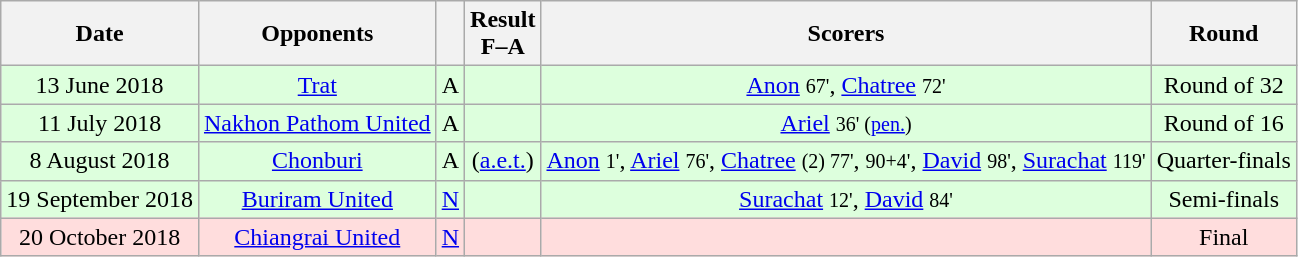<table class="wikitable" style="text-align:center">
<tr>
<th>Date</th>
<th>Opponents</th>
<th></th>
<th>Result<br>F–A</th>
<th>Scorers</th>
<th>Round</th>
</tr>
<tr bgcolor="#ddffdd">
<td nowrap>13 June 2018</td>
<td nowrap><a href='#'>Trat</a></td>
<td>A</td>
<td nowrap> </td>
<td nowrap><a href='#'>Anon</a> <small>67'</small>, <a href='#'>Chatree</a> <small>72'</small></td>
<td nowrap>Round of 32</td>
</tr>
<tr bgcolor="#ddffdd">
<td nowrap>11 July 2018</td>
<td nowrap><a href='#'>Nakhon Pathom United</a></td>
<td>A</td>
<td nowrap> </td>
<td nowrap><a href='#'>Ariel</a> <small>36' (<a href='#'>pen.</a>)</small></td>
<td nowrap>Round of 16</td>
</tr>
<tr bgcolor="#ddffdd">
<td nowrap>8 August 2018</td>
<td nowrap><a href='#'>Chonburi</a></td>
<td>A</td>
<td nowrap>  (<a href='#'>a.e.t.</a>)</td>
<td nowrap><a href='#'>Anon</a> <small>1'</small>, <a href='#'>Ariel</a> <small>76'</small>, <a href='#'>Chatree</a> <small>(2) 77'</small>, <small>90+4'</small>, <a href='#'>David</a> <small>98'</small>, <a href='#'>Surachat</a> <small>119'</small></td>
<td nowrap>Quarter-finals</td>
</tr>
<tr bgcolor="#ddffdd">
<td nowrap>19 September 2018</td>
<td nowrap><a href='#'>Buriram United</a></td>
<td><a href='#'>N</a></td>
<td nowrap> </td>
<td nowrap><a href='#'>Surachat</a> <small>12'</small>, <a href='#'>David</a> <small>84'</small></td>
<td nowrap>Semi-finals</td>
</tr>
<tr bgcolor="#ffdddd">
<td nowrap>20 October 2018</td>
<td nowrap><a href='#'>Chiangrai United</a></td>
<td><a href='#'>N</a></td>
<td nowrap> </td>
<td nowrap></td>
<td nowrap>Final</td>
</tr>
</table>
